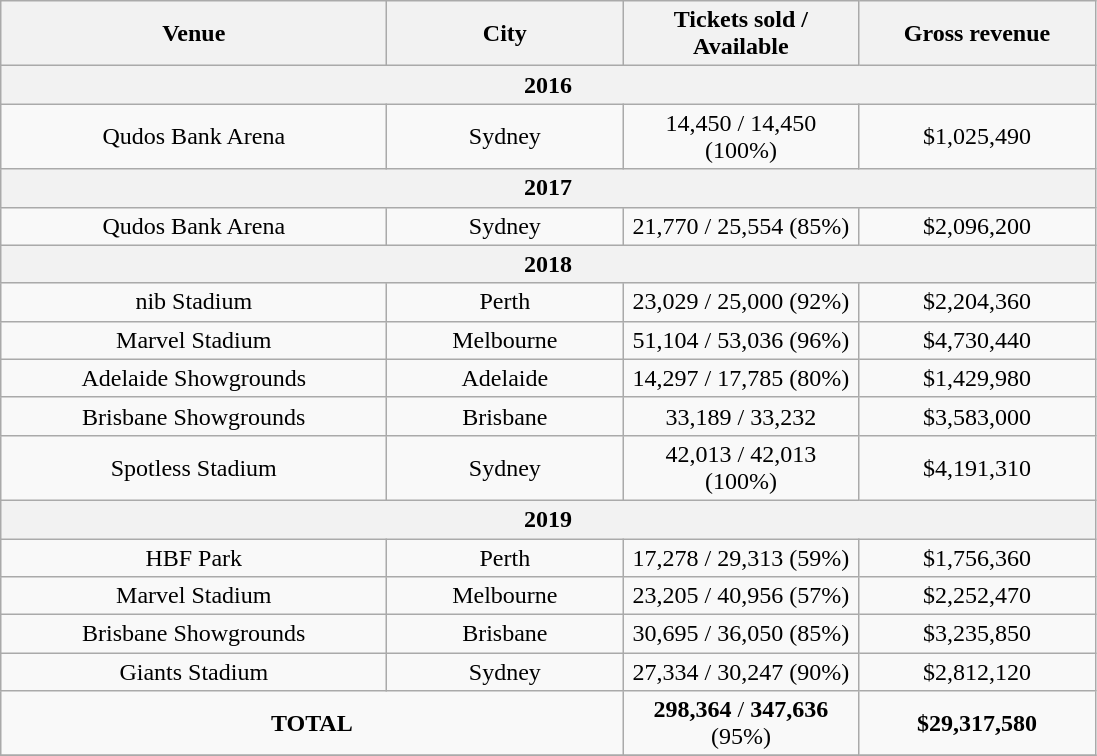<table class="wikitable" style="text-align:center">
<tr>
<th style="width:250px;">Venue</th>
<th style="width:150px;">City</th>
<th style="width:150px;">Tickets sold / Available</th>
<th style="width:150px;">Gross revenue</th>
</tr>
<tr>
<th colspan="4">2016</th>
</tr>
<tr>
<td>Qudos Bank Arena</td>
<td>Sydney</td>
<td>14,450 / 14,450 (100%)</td>
<td>$1,025,490</td>
</tr>
<tr>
<th colspan="4">2017</th>
</tr>
<tr>
<td>Qudos Bank Arena</td>
<td>Sydney</td>
<td>21,770 / 25,554 (85%)</td>
<td>$2,096,200</td>
</tr>
<tr>
<th colspan="4">2018</th>
</tr>
<tr>
<td>nib Stadium</td>
<td>Perth</td>
<td>23,029 / 25,000 (92%)</td>
<td>$2,204,360</td>
</tr>
<tr>
<td>Marvel Stadium</td>
<td>Melbourne</td>
<td>51,104 / 53,036 (96%)</td>
<td>$4,730,440</td>
</tr>
<tr>
<td>Adelaide Showgrounds</td>
<td>Adelaide</td>
<td>14,297 / 17,785 (80%)</td>
<td>$1,429,980</td>
</tr>
<tr>
<td>Brisbane Showgrounds</td>
<td>Brisbane</td>
<td>33,189 / 33,232 </td>
<td>$3,583,000</td>
</tr>
<tr>
<td>Spotless Stadium</td>
<td>Sydney</td>
<td>42,013 / 42,013 (100%)</td>
<td>$4,191,310</td>
</tr>
<tr>
<th colspan="4">2019</th>
</tr>
<tr>
<td>HBF Park</td>
<td>Perth</td>
<td>17,278 / 29,313 (59%)</td>
<td>$1,756,360</td>
</tr>
<tr>
<td>Marvel Stadium</td>
<td>Melbourne</td>
<td>23,205 / 40,956 (57%)</td>
<td>$2,252,470</td>
</tr>
<tr>
<td>Brisbane Showgrounds</td>
<td>Brisbane</td>
<td>30,695 / 36,050 (85%)</td>
<td>$3,235,850</td>
</tr>
<tr>
<td>Giants Stadium</td>
<td>Sydney</td>
<td>27,334 / 30,247 (90%)</td>
<td>$2,812,120</td>
</tr>
<tr>
<td colspan="2"><strong>TOTAL</strong></td>
<td><strong>298,364</strong> / <strong>347,636</strong> (95%)</td>
<td><strong>$29,317,580</strong></td>
</tr>
<tr>
</tr>
</table>
